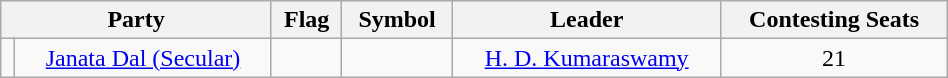<table class="wikitable " width="50%" style="text-align:center">
<tr>
<th colspan="2">Party</th>
<th>Flag</th>
<th>Symbol</th>
<th>Leader</th>
<th>Contesting Seats</th>
</tr>
<tr>
<td></td>
<td><a href='#'>Janata Dal (Secular)</a></td>
<td></td>
<td></td>
<td><a href='#'>H. D. Kumaraswamy</a></td>
<td>21</td>
</tr>
</table>
